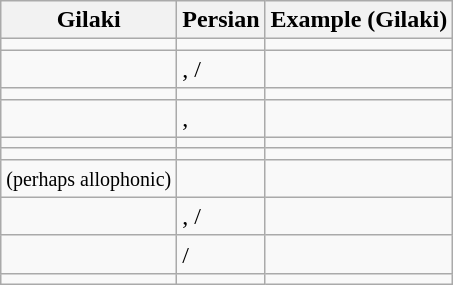<table class="wikitable">
<tr>
<th>Gilaki</th>
<th>Persian</th>
<th>Example (Gilaki)</th>
</tr>
<tr>
<td></td>
<td></td>
<td></td>
</tr>
<tr>
<td></td>
<td>, /</td>
<td></td>
</tr>
<tr>
<td></td>
<td></td>
<td></td>
</tr>
<tr>
<td></td>
<td>, </td>
<td></td>
</tr>
<tr>
<td></td>
<td></td>
<td></td>
</tr>
<tr>
<td></td>
<td></td>
<td></td>
</tr>
<tr>
<td> <small>(perhaps allophonic)</small></td>
<td></td>
<td></td>
</tr>
<tr>
<td></td>
<td>, /</td>
<td></td>
</tr>
<tr>
<td></td>
<td>/</td>
<td></td>
</tr>
<tr>
<td></td>
<td></td>
<td></td>
</tr>
</table>
